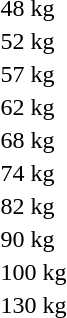<table>
<tr>
<td>48 kg</td>
<td></td>
<td></td>
<td></td>
</tr>
<tr>
<td>52 kg</td>
<td></td>
<td></td>
<td></td>
</tr>
<tr>
<td>57 kg</td>
<td></td>
<td></td>
<td></td>
</tr>
<tr>
<td>62 kg</td>
<td></td>
<td></td>
<td></td>
</tr>
<tr>
<td>68 kg</td>
<td></td>
<td></td>
<td></td>
</tr>
<tr>
<td>74 kg</td>
<td></td>
<td></td>
<td></td>
</tr>
<tr>
<td>82 kg</td>
<td></td>
<td></td>
<td></td>
</tr>
<tr>
<td>90 kg</td>
<td></td>
<td></td>
<td></td>
</tr>
<tr>
<td>100 kg</td>
<td></td>
<td></td>
<td></td>
</tr>
<tr>
<td>130 kg</td>
<td></td>
<td></td>
<td></td>
</tr>
</table>
